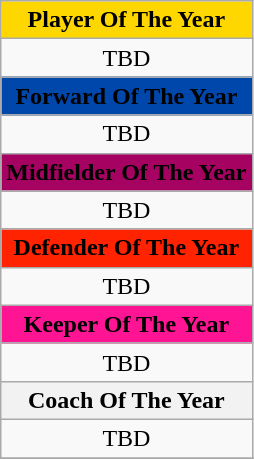<table class="wikitable" style="text-align:center">
<tr>
<th colspan="3" style="background-color: gold">Player Of The Year</th>
</tr>
<tr>
<td colspan="3">TBD</td>
</tr>
<tr>
<th colspan="3" style="background-color: #0047AB">Forward Of The Year</th>
</tr>
<tr>
<td colspan="3">TBD</td>
</tr>
<tr>
<th colspan="3" style="background-color: #a60261">Midfielder Of The Year</th>
</tr>
<tr>
<td colspan="3">TBD</td>
</tr>
<tr>
<th colspan="3" style="background-color: #ff2301">Defender Of The Year</th>
</tr>
<tr>
<td colspan="3">TBD</td>
</tr>
<tr>
<th colspan="3" style="background-color: #ff1493">Keeper Of The Year</th>
</tr>
<tr>
<td colspan="3">TBD</td>
</tr>
<tr>
<th colspan="3">Coach Of The Year</th>
</tr>
<tr>
<td colspan="3">TBD</td>
</tr>
<tr>
</tr>
</table>
